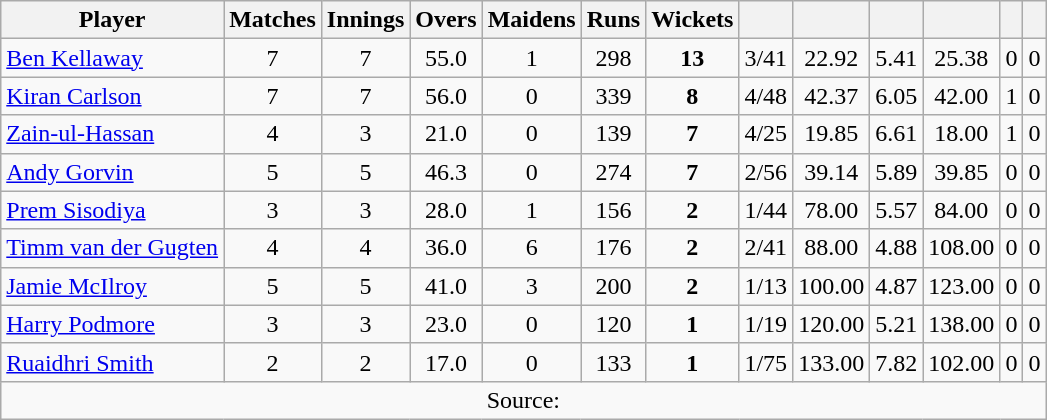<table class="wikitable" style="text-align:center">
<tr>
<th>Player</th>
<th>Matches</th>
<th>Innings</th>
<th>Overs</th>
<th>Maidens</th>
<th>Runs</th>
<th>Wickets</th>
<th></th>
<th></th>
<th></th>
<th></th>
<th></th>
<th></th>
</tr>
<tr>
<td align="left"><a href='#'>Ben Kellaway</a></td>
<td>7</td>
<td>7</td>
<td>55.0</td>
<td>1</td>
<td>298</td>
<td><strong>13</strong></td>
<td>3/41</td>
<td>22.92</td>
<td>5.41</td>
<td>25.38</td>
<td>0</td>
<td>0</td>
</tr>
<tr>
<td align="left"><a href='#'>Kiran Carlson</a></td>
<td>7</td>
<td>7</td>
<td>56.0</td>
<td>0</td>
<td>339</td>
<td><strong>8</strong></td>
<td>4/48</td>
<td>42.37</td>
<td>6.05</td>
<td>42.00</td>
<td>1</td>
<td>0</td>
</tr>
<tr>
<td align="left"><a href='#'>Zain-ul-Hassan</a></td>
<td>4</td>
<td>3</td>
<td>21.0</td>
<td>0</td>
<td>139</td>
<td><strong>7</strong></td>
<td>4/25</td>
<td>19.85</td>
<td>6.61</td>
<td>18.00</td>
<td>1</td>
<td>0</td>
</tr>
<tr>
<td align="left"><a href='#'>Andy Gorvin</a></td>
<td>5</td>
<td>5</td>
<td>46.3</td>
<td>0</td>
<td>274</td>
<td><strong>7</strong></td>
<td>2/56</td>
<td>39.14</td>
<td>5.89</td>
<td>39.85</td>
<td>0</td>
<td>0</td>
</tr>
<tr>
<td align="left"><a href='#'>Prem Sisodiya</a></td>
<td>3</td>
<td>3</td>
<td>28.0</td>
<td>1</td>
<td>156</td>
<td><strong>2</strong></td>
<td>1/44</td>
<td>78.00</td>
<td>5.57</td>
<td>84.00</td>
<td>0</td>
<td>0</td>
</tr>
<tr>
<td align="left"><a href='#'>Timm van der Gugten</a></td>
<td>4</td>
<td>4</td>
<td>36.0</td>
<td>6</td>
<td>176</td>
<td><strong>2</strong></td>
<td>2/41</td>
<td>88.00</td>
<td>4.88</td>
<td>108.00</td>
<td>0</td>
<td>0</td>
</tr>
<tr>
<td align="left"><a href='#'>Jamie McIlroy</a></td>
<td>5</td>
<td>5</td>
<td>41.0</td>
<td>3</td>
<td>200</td>
<td><strong>2</strong></td>
<td>1/13</td>
<td>100.00</td>
<td>4.87</td>
<td>123.00</td>
<td>0</td>
<td>0</td>
</tr>
<tr>
<td align="left"><a href='#'>Harry Podmore</a></td>
<td>3</td>
<td>3</td>
<td>23.0</td>
<td>0</td>
<td>120</td>
<td><strong>1</strong></td>
<td>1/19</td>
<td>120.00</td>
<td>5.21</td>
<td>138.00</td>
<td>0</td>
<td>0</td>
</tr>
<tr>
<td align="left"><a href='#'>Ruaidhri Smith</a></td>
<td>2</td>
<td>2</td>
<td>17.0</td>
<td>0</td>
<td>133</td>
<td><strong>1</strong></td>
<td>1/75</td>
<td>133.00</td>
<td>7.82</td>
<td>102.00</td>
<td>0</td>
<td>0</td>
</tr>
<tr>
<td colspan="14">Source: </td>
</tr>
</table>
